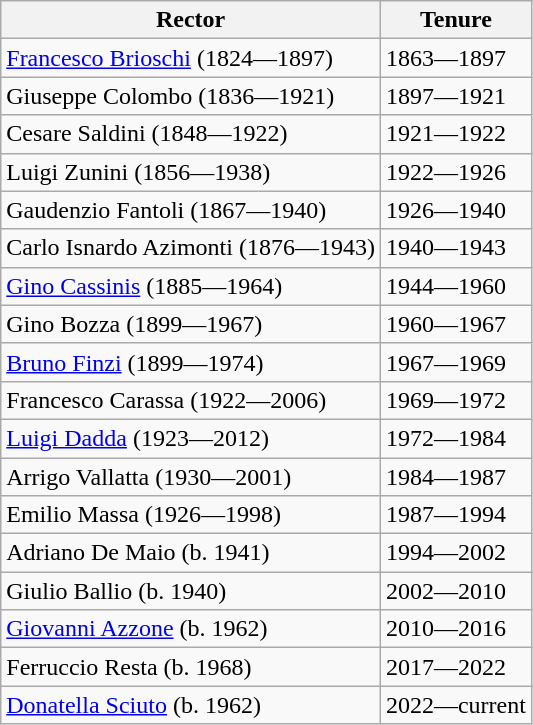<table class="wikitable floatright">
<tr>
<th>Rector</th>
<th>Tenure</th>
</tr>
<tr>
<td><a href='#'>Francesco Brioschi</a> (1824—1897)</td>
<td>1863—1897</td>
</tr>
<tr>
<td>Giuseppe Colombo (1836—1921)</td>
<td>1897—1921</td>
</tr>
<tr>
<td>Cesare Saldini (1848—1922)</td>
<td>1921—1922</td>
</tr>
<tr>
<td>Luigi Zunini (1856—1938)</td>
<td>1922—1926</td>
</tr>
<tr>
<td>Gaudenzio Fantoli (1867—1940)</td>
<td>1926—1940</td>
</tr>
<tr>
<td>Carlo Isnardo Azimonti (1876—1943)</td>
<td>1940—1943</td>
</tr>
<tr>
<td><a href='#'>Gino Cassinis</a> (1885—1964)</td>
<td>1944—1960</td>
</tr>
<tr>
<td>Gino Bozza (1899—1967)</td>
<td>1960—1967</td>
</tr>
<tr>
<td><a href='#'>Bruno Finzi</a> (1899—1974)</td>
<td>1967—1969</td>
</tr>
<tr>
<td>Francesco Carassa (1922—2006)</td>
<td>1969—1972</td>
</tr>
<tr>
<td><a href='#'>Luigi Dadda</a> (1923—2012)</td>
<td>1972—1984</td>
</tr>
<tr>
<td>Arrigo Vallatta (1930—2001)</td>
<td>1984—1987</td>
</tr>
<tr>
<td>Emilio Massa (1926—1998)</td>
<td>1987—1994</td>
</tr>
<tr>
<td>Adriano De Maio (b. 1941)</td>
<td>1994—2002</td>
</tr>
<tr>
<td>Giulio Ballio (b. 1940)</td>
<td>2002—2010</td>
</tr>
<tr>
<td><a href='#'>Giovanni Azzone</a> (b. 1962)</td>
<td>2010—2016</td>
</tr>
<tr>
<td>Ferruccio Resta (b. 1968)</td>
<td>2017—2022</td>
</tr>
<tr>
<td><a href='#'>Donatella Sciuto</a> (b. 1962)</td>
<td>2022—current</td>
</tr>
</table>
